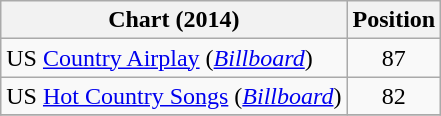<table class="wikitable sortable">
<tr>
<th scope="col">Chart (2014)</th>
<th scope="col">Position</th>
</tr>
<tr>
<td>US <a href='#'>Country Airplay</a> (<em><a href='#'>Billboard</a></em>)</td>
<td align="center">87</td>
</tr>
<tr>
<td>US <a href='#'>Hot Country Songs</a> (<em><a href='#'>Billboard</a></em>)</td>
<td align="center">82</td>
</tr>
<tr>
</tr>
</table>
